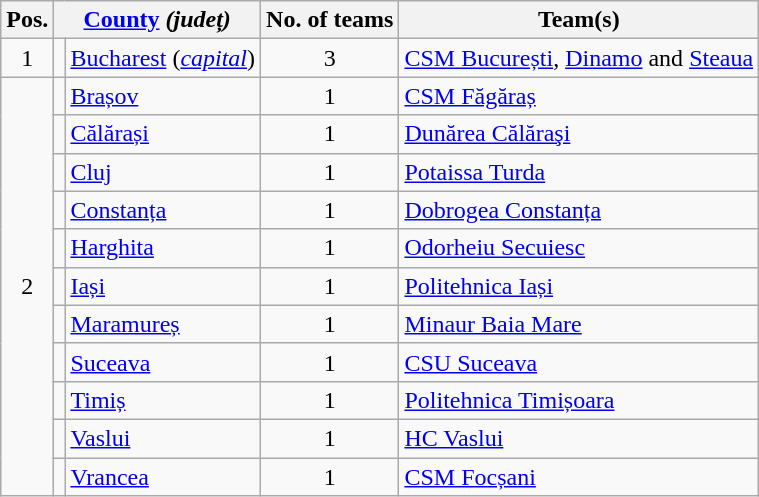<table class="wikitable">
<tr>
<th>Pos.</th>
<th colspan=2><a href='#'>County</a> <em>(județ)</em></th>
<th>No. of teams</th>
<th>Team(s)</th>
</tr>
<tr>
<td align="center">1</td>
<td align=center></td>
<td><a href='#'>Bucharest</a> (<em><a href='#'>capital</a></em>)</td>
<td align="center">3</td>
<td><a href='#'>CSM București</a>, <a href='#'>Dinamo</a> and <a href='#'>Steaua</a></td>
</tr>
<tr>
<td rowspan="11" align="center">2</td>
<td align=center></td>
<td><a href='#'>Brașov</a></td>
<td align="center">1</td>
<td><a href='#'>CSM Făgăraș</a></td>
</tr>
<tr>
<td align=center></td>
<td><a href='#'>Călărași</a></td>
<td align="center">1</td>
<td><a href='#'>Dunărea Călăraşi</a></td>
</tr>
<tr>
<td align=center></td>
<td><a href='#'>Cluj</a></td>
<td align="center">1</td>
<td><a href='#'>Potaissa Turda</a></td>
</tr>
<tr>
<td align=center></td>
<td><a href='#'>Constanța</a></td>
<td align="center">1</td>
<td><a href='#'>Dobrogea Constanța</a></td>
</tr>
<tr>
<td align=center></td>
<td><a href='#'>Harghita</a></td>
<td align="center">1</td>
<td><a href='#'>Odorheiu Secuiesc</a></td>
</tr>
<tr>
<td align=center></td>
<td><a href='#'>Iași</a></td>
<td align="center">1</td>
<td><a href='#'>Politehnica Iași</a></td>
</tr>
<tr>
<td align=center></td>
<td><a href='#'>Maramureș</a></td>
<td align="center">1</td>
<td><a href='#'>Minaur Baia Mare</a></td>
</tr>
<tr>
<td align=center></td>
<td><a href='#'>Suceava</a></td>
<td align="center">1</td>
<td><a href='#'>CSU Suceava</a></td>
</tr>
<tr>
<td align=center></td>
<td><a href='#'>Timiș</a></td>
<td align="center">1</td>
<td><a href='#'>Politehnica Timișoara</a></td>
</tr>
<tr>
<td align=center></td>
<td><a href='#'>Vaslui</a></td>
<td align="center">1</td>
<td><a href='#'>HC Vaslui</a></td>
</tr>
<tr>
<td align=center></td>
<td><a href='#'>Vrancea</a></td>
<td align="center">1</td>
<td><a href='#'>CSM Focșani</a></td>
</tr>
</table>
